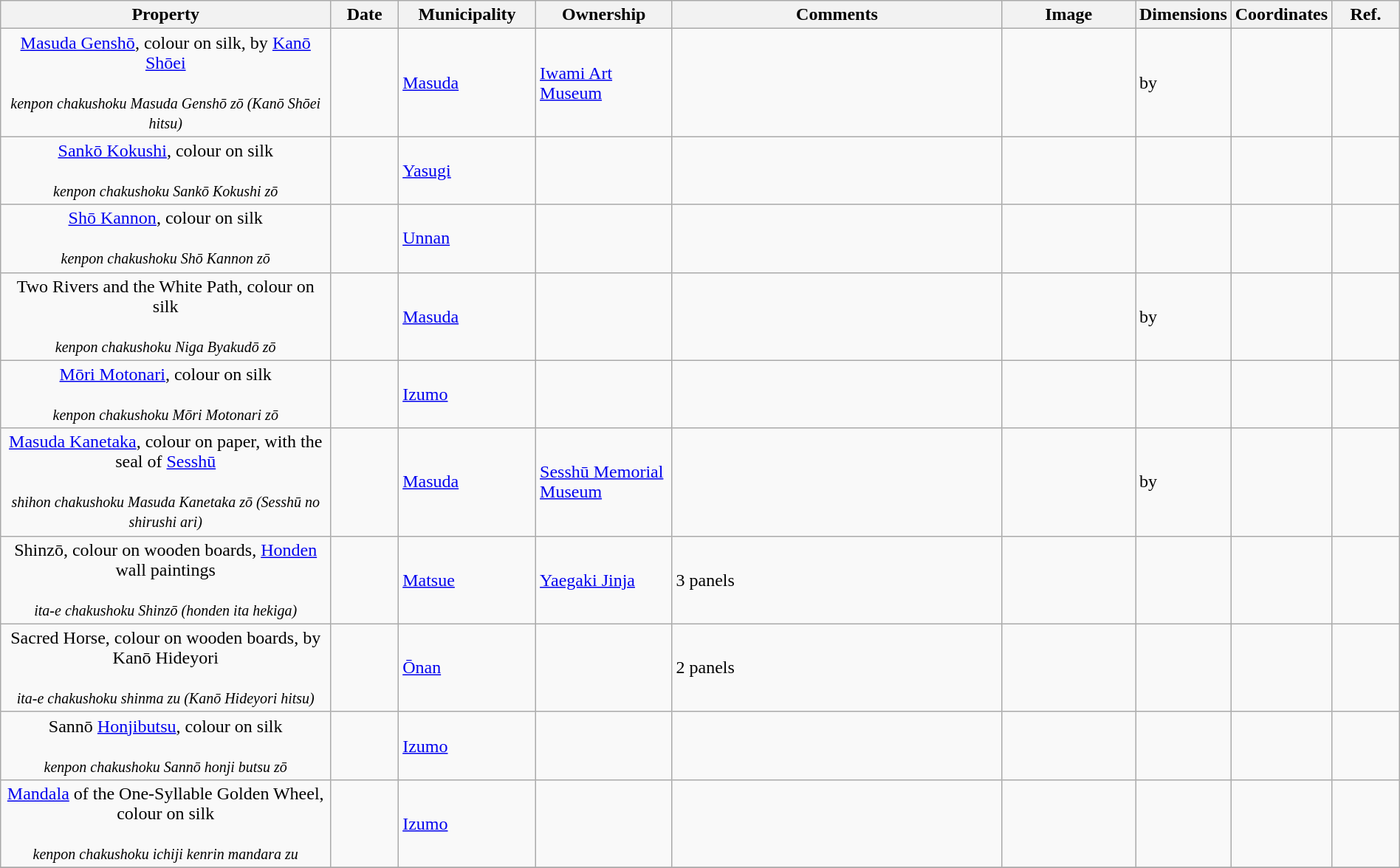<table class="wikitable sortable"  style="width:100%;">
<tr>
<th width="25%" align="left">Property</th>
<th width="5%" align="left" data-sort-type="number">Date</th>
<th width="10%" align="left">Municipality</th>
<th width="10%" align="left">Ownership</th>
<th width="25%" align="left" class="unsortable">Comments</th>
<th width="10%" align="left" class="unsortable">Image</th>
<th width="5%" align="left" class="unsortable">Dimensions</th>
<th width="5%" align="left" class="unsortable">Coordinates</th>
<th width="5%" align="left" class="unsortable">Ref.</th>
</tr>
<tr>
<td align="center"><a href='#'>Masuda Genshō</a>, colour on silk, by <a href='#'>Kanō Shōei</a><br><br><small><em>kenpon chakushoku Masuda Genshō zō (Kanō Shōei hitsu)</em></small></td>
<td></td>
<td><a href='#'>Masuda</a></td>
<td><a href='#'>Iwami Art Museum</a></td>
<td></td>
<td></td>
<td> by </td>
<td></td>
<td></td>
</tr>
<tr>
<td align="center"><a href='#'>Sankō Kokushi</a>, colour on silk<br><br><small><em>kenpon chakushoku Sankō Kokushi zō</em></small></td>
<td></td>
<td><a href='#'>Yasugi</a></td>
<td></td>
<td></td>
<td></td>
<td></td>
<td></td>
<td></td>
</tr>
<tr>
<td align="center"><a href='#'>Shō Kannon</a>, colour on silk<br><br><small><em>kenpon chakushoku Shō Kannon zō</em></small></td>
<td></td>
<td><a href='#'>Unnan</a></td>
<td></td>
<td></td>
<td></td>
<td></td>
<td></td>
<td></td>
</tr>
<tr>
<td align="center">Two Rivers and the White Path, colour on silk<br><br><small><em>kenpon chakushoku Niga Byakudō zō</em></small></td>
<td></td>
<td><a href='#'>Masuda</a></td>
<td></td>
<td></td>
<td></td>
<td> by </td>
<td></td>
<td></td>
</tr>
<tr>
<td align="center"><a href='#'>Mōri Motonari</a>, colour on silk<br><br><small><em>kenpon chakushoku Mōri Motonari zō</em></small></td>
<td></td>
<td><a href='#'>Izumo</a></td>
<td></td>
<td></td>
<td></td>
<td></td>
<td></td>
<td></td>
</tr>
<tr>
<td align="center"><a href='#'>Masuda Kanetaka</a>, colour on paper, with the seal of <a href='#'>Sesshū</a><br><br><small><em>shihon chakushoku Masuda Kanetaka zō (Sesshū no shirushi ari)</em></small></td>
<td></td>
<td><a href='#'>Masuda</a></td>
<td><a href='#'>Sesshū Memorial Museum</a></td>
<td></td>
<td></td>
<td> by </td>
<td></td>
<td></td>
</tr>
<tr>
<td align="center">Shinzō, colour on wooden boards, <a href='#'>Honden</a> wall paintings<br><br><small><em>ita-e chakushoku Shinzō (honden ita hekiga)</em></small></td>
<td></td>
<td><a href='#'>Matsue</a></td>
<td><a href='#'>Yaegaki Jinja</a></td>
<td>3 panels</td>
<td></td>
<td></td>
<td></td>
<td></td>
</tr>
<tr>
<td align="center">Sacred Horse, colour on wooden boards, by Kanō Hideyori<br><br><small><em>ita-e chakushoku shinma zu (Kanō Hideyori hitsu)</em></small></td>
<td></td>
<td><a href='#'>Ōnan</a></td>
<td></td>
<td>2 panels</td>
<td></td>
<td></td>
<td></td>
<td></td>
</tr>
<tr>
<td align="center">Sannō <a href='#'>Honjibutsu</a>, colour on silk<br><br><small><em>kenpon chakushoku Sannō honji butsu zō</em></small></td>
<td></td>
<td><a href='#'>Izumo</a></td>
<td></td>
<td></td>
<td></td>
<td></td>
<td></td>
<td></td>
</tr>
<tr>
<td align="center"><a href='#'>Mandala</a> of the One-Syllable Golden Wheel, colour on silk<br><br><small><em>kenpon chakushoku ichiji kenrin mandara zu</em></small></td>
<td></td>
<td><a href='#'>Izumo</a></td>
<td></td>
<td></td>
<td></td>
<td></td>
<td></td>
<td></td>
</tr>
<tr>
</tr>
</table>
